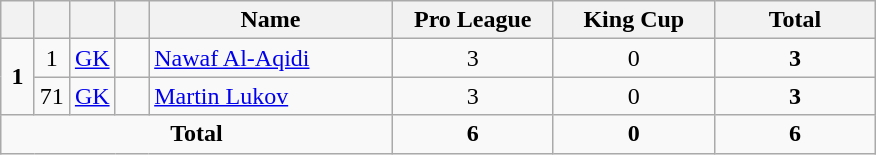<table class="wikitable" style="text-align:center">
<tr>
<th width=15></th>
<th width=15></th>
<th width=15></th>
<th width=15></th>
<th width=155>Name</th>
<th width=100>Pro League</th>
<th width=100>King Cup</th>
<th width=100>Total</th>
</tr>
<tr>
<td rowspan=2><strong>1</strong></td>
<td>1</td>
<td><a href='#'>GK</a></td>
<td></td>
<td align=left><a href='#'>Nawaf Al-Aqidi</a></td>
<td>3</td>
<td>0</td>
<td><strong>3</strong></td>
</tr>
<tr>
<td>71</td>
<td><a href='#'>GK</a></td>
<td></td>
<td align=left><a href='#'>Martin Lukov</a></td>
<td>3</td>
<td>0</td>
<td><strong>3</strong></td>
</tr>
<tr>
<td colspan=5><strong>Total</strong></td>
<td><strong>6</strong></td>
<td><strong>0</strong></td>
<td><strong>6</strong></td>
</tr>
</table>
